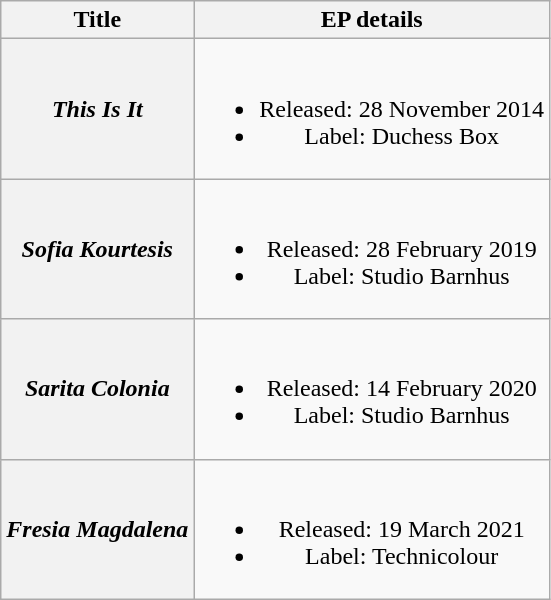<table class="wikitable plainrowheaders" style="text-align:center;">
<tr>
<th scope="col">Title</th>
<th scope="col">EP details</th>
</tr>
<tr>
<th scope="row"><em>This Is It</em></th>
<td><br><ul><li>Released: 28 November 2014</li><li>Label: Duchess Box</li></ul></td>
</tr>
<tr>
<th scope="row"><em>Sofia Kourtesis</em></th>
<td><br><ul><li>Released: 28 February 2019</li><li>Label: Studio Barnhus</li></ul></td>
</tr>
<tr>
<th scope="row"><em>Sarita Colonia</em></th>
<td><br><ul><li>Released: 14 February 2020</li><li>Label: Studio Barnhus</li></ul></td>
</tr>
<tr>
<th scope="row"><em>Fresia Magdalena</em></th>
<td><br><ul><li>Released: 19 March 2021</li><li>Label: Technicolour</li></ul></td>
</tr>
</table>
